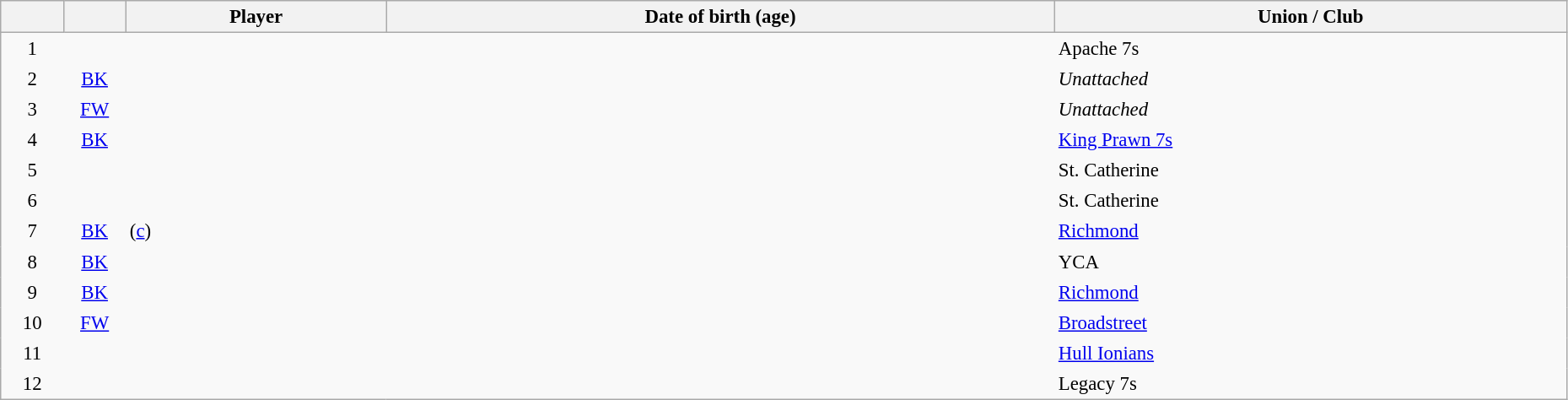<table class="sortable wikitable plainrowheaders" style="font-size:95%; width: 98%">
<tr>
<th scope="col" style="width:4%"></th>
<th scope="col" style="width:4%"></th>
<th scope="col">Player</th>
<th scope="col">Date of birth (age)</th>
<th scope="col">Union / Club</th>
</tr>
<tr>
<td style="text-align:center; border:0">1</td>
<td style="text-align:center; border:0"></td>
<td style="text-align:left; border:0"></td>
<td style="text-align:left; border:0"></td>
<td style="text-align:left; border:0"> Apache 7s</td>
</tr>
<tr>
<td style="text-align:center; border:0">2</td>
<td style="text-align:center; border:0"><a href='#'>BK</a></td>
<td style="text-align:left; border:0"></td>
<td style="text-align:left; border:0"></td>
<td style="text-align:left; border:0"><em>Unattached</em></td>
</tr>
<tr>
<td style="text-align:center; border:0">3</td>
<td style="text-align:center; border:0"><a href='#'>FW</a></td>
<td style="text-align:left; border:0"></td>
<td style="text-align:left; border:0"></td>
<td style="text-align:left; border:0"><em>Unattached</em></td>
</tr>
<tr>
<td style="text-align:center; border:0">4</td>
<td style="text-align:center; border:0"><a href='#'>BK</a></td>
<td style="text-align:left; border:0"></td>
<td style="text-align:left; border:0"></td>
<td style="text-align:left; border:0"> <a href='#'>King Prawn 7s</a></td>
</tr>
<tr>
<td style="text-align:center; border:0">5</td>
<td style="text-align:center; border:0"></td>
<td style="text-align:left; border:0"></td>
<td style="text-align:left; border:0"></td>
<td style="text-align:left; border:0"> St. Catherine</td>
</tr>
<tr>
<td style="text-align:center; border:0">6</td>
<td style="text-align:center; border:0"></td>
<td style="text-align:left; border:0"></td>
<td style="text-align:left; border:0"></td>
<td style="text-align:left; border:0"> St. Catherine</td>
</tr>
<tr>
<td style="text-align:center; border:0">7</td>
<td style="text-align:center; border:0"><a href='#'>BK</a></td>
<td style="text-align:left; border:0"> (<a href='#'>c</a>)</td>
<td style="text-align:left; border:0"></td>
<td style="text-align:left; border:0"> <a href='#'>Richmond</a></td>
</tr>
<tr>
<td style="text-align:center; border:0">8</td>
<td style="text-align:center; border:0"><a href='#'>BK</a></td>
<td style="text-align:left; border:0"></td>
<td style="text-align:left; border:0"></td>
<td style="text-align:left; border:0"> YCA</td>
</tr>
<tr>
<td style="text-align:center; border:0">9</td>
<td style="text-align:center; border:0"><a href='#'>BK</a></td>
<td style="text-align:left; border:0"></td>
<td style="text-align:left; border:0"></td>
<td style="text-align:left; border:0"> <a href='#'>Richmond</a></td>
</tr>
<tr>
<td style="text-align:center; border:0">10</td>
<td style="text-align:center; border:0"><a href='#'>FW</a></td>
<td style="text-align:left; border:0"></td>
<td style="text-align:left; border:0"></td>
<td style="text-align:left; border:0"> <a href='#'>Broadstreet</a></td>
</tr>
<tr>
<td style="text-align:center; border:0">11</td>
<td style="text-align:center; border:0"></td>
<td style="text-align:left; border:0"></td>
<td style="text-align:left; border:0"></td>
<td style="text-align:left; border:0"> <a href='#'>Hull Ionians</a></td>
</tr>
<tr>
<td style="text-align:center; border:0">12</td>
<td style="text-align:center; border:0"></td>
<td style="text-align:left; border:0"></td>
<td style="text-align:left; border:0"></td>
<td style="text-align:left; border:0"> Legacy 7s</td>
</tr>
</table>
